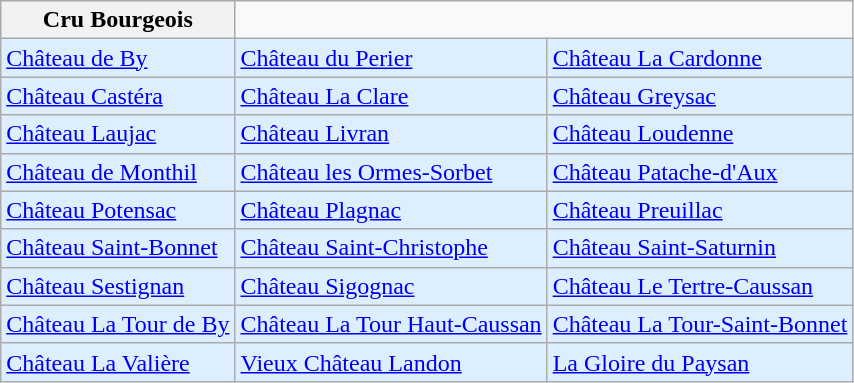<table class="wikitable">
<tr>
<th>Cru Bourgeois<small></small></th>
</tr>
<tr ---- bgcolor="#DDEEFF">
<td><a href='#'>Château de By</a></td>
<td><a href='#'>Château du Perier</a></td>
<td><a href='#'>Château La Cardonne</a></td>
</tr>
<tr ---- bgcolor="#DDEEFF">
<td><a href='#'>Château Castéra</a></td>
<td><a href='#'>Château La Clare</a></td>
<td><a href='#'>Château Greysac</a></td>
</tr>
<tr ---- bgcolor="#DDEEFF">
<td><a href='#'>Château Laujac</a></td>
<td><a href='#'>Château Livran</a></td>
<td><a href='#'>Château Loudenne</a></td>
</tr>
<tr ---- bgcolor="#DDEEFF">
<td><a href='#'>Château de Monthil</a></td>
<td><a href='#'>Château les Ormes-Sorbet</a></td>
<td><a href='#'>Château Patache-d'Aux</a></td>
</tr>
<tr ---- bgcolor="#DDEEFF">
<td><a href='#'>Château Potensac</a></td>
<td><a href='#'>Château Plagnac</a></td>
<td><a href='#'>Château Preuillac</a></td>
</tr>
<tr ---- bgcolor="#DDEEFF">
<td><a href='#'>Château Saint-Bonnet</a></td>
<td><a href='#'>Château Saint-Christophe</a></td>
<td><a href='#'>Château Saint-Saturnin</a></td>
</tr>
<tr ---- bgcolor="#DDEEFF">
<td><a href='#'>Château Sestignan</a></td>
<td><a href='#'>Château Sigognac</a></td>
<td><a href='#'>Château Le Tertre-Caussan</a></td>
</tr>
<tr ---- bgcolor="#DDEEFF">
<td><a href='#'>Château La Tour de By</a></td>
<td><a href='#'>Château La Tour Haut-Caussan</a></td>
<td><a href='#'>Château La Tour-Saint-Bonnet</a></td>
</tr>
<tr ---- bgcolor="#DDEEFF">
<td><a href='#'>Château La Valière</a></td>
<td><a href='#'>Vieux Château Landon</a></td>
<td><a href='#'>La Gloire du Paysan</a></td>
</tr>
</table>
